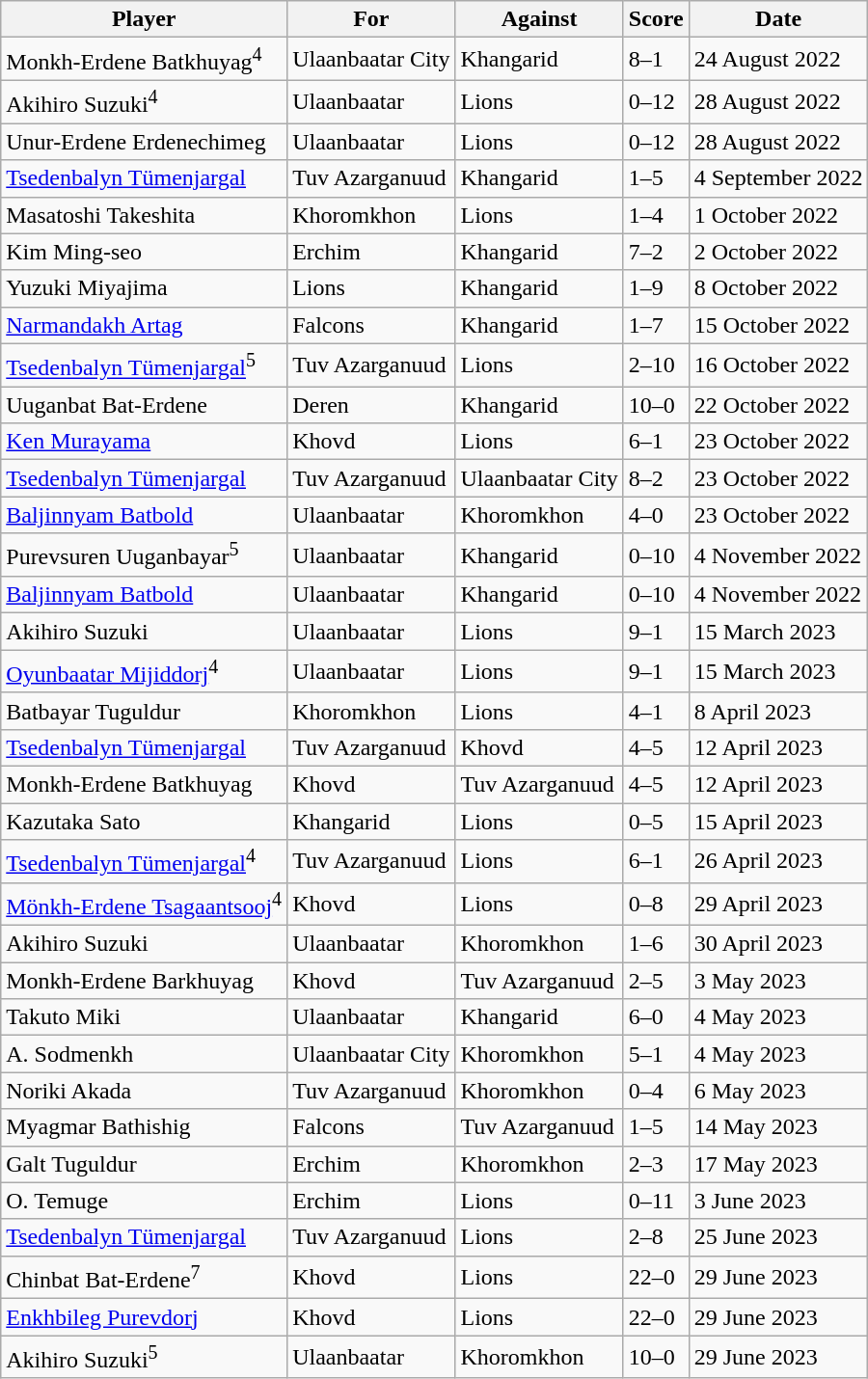<table class="wikitable">
<tr>
<th>Player</th>
<th>For</th>
<th>Against</th>
<th>Score</th>
<th>Date</th>
</tr>
<tr>
<td> Monkh-Erdene Batkhuyag<sup>4</sup></td>
<td>Ulaanbaatar City</td>
<td>Khangarid</td>
<td>8–1</td>
<td>24 August 2022</td>
</tr>
<tr>
<td> Akihiro Suzuki<sup>4</sup></td>
<td>Ulaanbaatar</td>
<td>Lions</td>
<td>0–12</td>
<td>28 August 2022</td>
</tr>
<tr>
<td> Unur-Erdene Erdenechimeg</td>
<td>Ulaanbaatar</td>
<td>Lions</td>
<td>0–12</td>
<td>28 August 2022</td>
</tr>
<tr>
<td> <a href='#'>Tsedenbalyn Tümenjargal</a></td>
<td>Tuv Azarganuud</td>
<td>Khangarid</td>
<td>1–5</td>
<td>4 September 2022</td>
</tr>
<tr>
<td> Masatoshi Takeshita</td>
<td>Khoromkhon</td>
<td>Lions</td>
<td>1–4</td>
<td>1 October 2022</td>
</tr>
<tr>
<td> Kim Ming-seo</td>
<td>Erchim</td>
<td>Khangarid</td>
<td>7–2</td>
<td>2 October 2022</td>
</tr>
<tr>
<td> Yuzuki Miyajima</td>
<td>Lions</td>
<td>Khangarid</td>
<td>1–9</td>
<td>8 October 2022</td>
</tr>
<tr>
<td> <a href='#'>Narmandakh Artag</a></td>
<td>Falcons</td>
<td>Khangarid</td>
<td>1–7</td>
<td>15 October 2022</td>
</tr>
<tr>
<td> <a href='#'>Tsedenbalyn Tümenjargal</a><sup>5</sup></td>
<td>Tuv Azarganuud</td>
<td>Lions</td>
<td>2–10</td>
<td>16 October 2022</td>
</tr>
<tr>
<td> Uuganbat Bat-Erdene</td>
<td>Deren</td>
<td>Khangarid</td>
<td>10–0</td>
<td>22 October 2022</td>
</tr>
<tr>
<td> <a href='#'>Ken Murayama</a></td>
<td>Khovd</td>
<td>Lions</td>
<td>6–1</td>
<td>23 October 2022</td>
</tr>
<tr>
<td> <a href='#'>Tsedenbalyn Tümenjargal</a></td>
<td>Tuv Azarganuud</td>
<td>Ulaanbaatar City</td>
<td>8–2</td>
<td>23 October 2022</td>
</tr>
<tr>
<td> <a href='#'>Baljinnyam Batbold</a></td>
<td>Ulaanbaatar</td>
<td>Khoromkhon</td>
<td>4–0</td>
<td>23 October 2022</td>
</tr>
<tr>
<td> Purevsuren Uuganbayar<sup>5</sup></td>
<td>Ulaanbaatar</td>
<td>Khangarid</td>
<td>0–10</td>
<td>4 November 2022</td>
</tr>
<tr>
<td> <a href='#'>Baljinnyam Batbold</a></td>
<td>Ulaanbaatar</td>
<td>Khangarid</td>
<td>0–10</td>
<td>4 November 2022</td>
</tr>
<tr>
<td> Akihiro Suzuki</td>
<td>Ulaanbaatar</td>
<td>Lions</td>
<td>9–1</td>
<td>15 March 2023</td>
</tr>
<tr>
<td> <a href='#'>Oyunbaatar Mijiddorj</a><sup>4</sup></td>
<td>Ulaanbaatar</td>
<td>Lions</td>
<td>9–1</td>
<td>15 March 2023</td>
</tr>
<tr>
<td> Batbayar Tuguldur</td>
<td>Khoromkhon</td>
<td>Lions</td>
<td>4–1</td>
<td>8 April 2023</td>
</tr>
<tr>
<td> <a href='#'>Tsedenbalyn Tümenjargal</a></td>
<td>Tuv Azarganuud</td>
<td>Khovd</td>
<td>4–5</td>
<td>12 April 2023</td>
</tr>
<tr>
<td> Monkh-Erdene Batkhuyag</td>
<td>Khovd</td>
<td>Tuv Azarganuud</td>
<td>4–5</td>
<td>12 April 2023</td>
</tr>
<tr>
<td> Kazutaka Sato</td>
<td>Khangarid</td>
<td>Lions</td>
<td>0–5</td>
<td>15 April 2023</td>
</tr>
<tr>
<td> <a href='#'>Tsedenbalyn Tümenjargal</a><sup>4</sup></td>
<td>Tuv Azarganuud</td>
<td>Lions</td>
<td>6–1</td>
<td>26 April 2023</td>
</tr>
<tr>
<td> <a href='#'>Mönkh-Erdene Tsagaantsooj</a><sup>4</sup></td>
<td>Khovd</td>
<td>Lions</td>
<td>0–8</td>
<td>29 April 2023</td>
</tr>
<tr>
<td> Akihiro Suzuki</td>
<td>Ulaanbaatar</td>
<td>Khoromkhon</td>
<td>1–6</td>
<td>30 April 2023</td>
</tr>
<tr>
<td> Monkh-Erdene Barkhuyag</td>
<td>Khovd</td>
<td>Tuv Azarganuud</td>
<td>2–5</td>
<td>3 May 2023</td>
</tr>
<tr>
<td> Takuto Miki</td>
<td>Ulaanbaatar</td>
<td>Khangarid</td>
<td>6–0</td>
<td>4 May 2023</td>
</tr>
<tr>
<td> A. Sodmenkh</td>
<td>Ulaanbaatar City</td>
<td>Khoromkhon</td>
<td>5–1</td>
<td>4 May 2023</td>
</tr>
<tr>
<td> Noriki Akada</td>
<td>Tuv Azarganuud</td>
<td>Khoromkhon</td>
<td>0–4</td>
<td>6 May 2023</td>
</tr>
<tr>
<td> Myagmar Bathishig</td>
<td>Falcons</td>
<td>Tuv Azarganuud</td>
<td>1–5</td>
<td>14 May 2023</td>
</tr>
<tr>
<td> Galt Tuguldur</td>
<td>Erchim</td>
<td>Khoromkhon</td>
<td>2–3</td>
<td>17 May 2023</td>
</tr>
<tr>
<td> O. Temuge</td>
<td>Erchim</td>
<td>Lions</td>
<td>0–11</td>
<td>3 June 2023</td>
</tr>
<tr>
<td> <a href='#'>Tsedenbalyn Tümenjargal</a></td>
<td>Tuv Azarganuud</td>
<td>Lions</td>
<td>2–8</td>
<td>25 June 2023</td>
</tr>
<tr>
<td> Chinbat Bat-Erdene<sup>7</sup></td>
<td>Khovd</td>
<td>Lions</td>
<td>22–0</td>
<td>29 June 2023</td>
</tr>
<tr>
<td> <a href='#'>Enkhbileg Purevdorj</a></td>
<td>Khovd</td>
<td>Lions</td>
<td>22–0</td>
<td>29 June 2023</td>
</tr>
<tr>
<td> Akihiro Suzuki<sup>5</sup></td>
<td>Ulaanbaatar</td>
<td>Khoromkhon</td>
<td>10–0</td>
<td>29 June 2023</td>
</tr>
</table>
